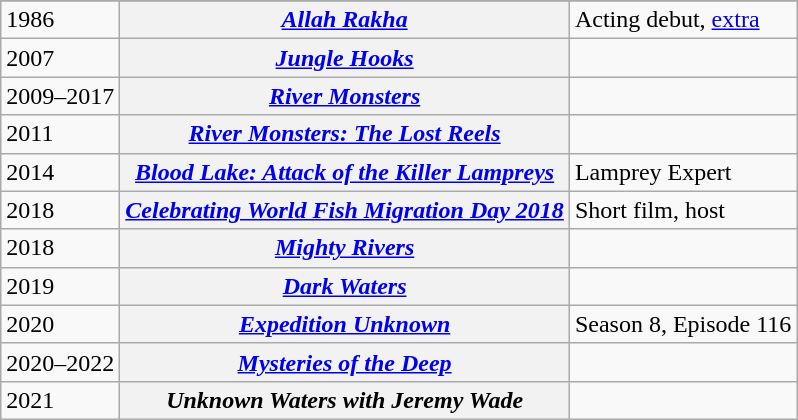<table class="wikitable sortable plainrowheaders">
<tr>
</tr>
<tr>
<td>1986</td>
<th scope="row"><em><a href='#'>Allah Rakha</a></em></th>
<td>Acting debut, <a href='#'>extra</a></td>
</tr>
<tr>
<td>2007</td>
<th scope="row"><em><a href='#'>Jungle Hooks</a></em></th>
<td></td>
</tr>
<tr>
<td>2009–2017</td>
<th scope="row"><em><a href='#'>River Monsters</a></em></th>
<td></td>
</tr>
<tr>
<td>2011</td>
<th scope="row"><em><a href='#'>River Monsters: The Lost Reels</a></em></th>
<td></td>
</tr>
<tr>
<td>2014</td>
<th scope="row"><em><a href='#'>Blood Lake: Attack of the Killer Lampreys</a></em></th>
<td>Lamprey Expert</td>
</tr>
<tr>
<td>2018</td>
<th scope="row"><em><a href='#'>Celebrating World Fish Migration Day 2018</a></em></th>
<td>Short film, host</td>
</tr>
<tr>
<td>2018</td>
<th scope="row"><em><a href='#'>Mighty Rivers</a></em></th>
<td></td>
</tr>
<tr>
<td>2019</td>
<th scope="row"><em><a href='#'>Dark Waters</a></em></th>
<td></td>
</tr>
<tr>
<td>2020</td>
<th scope="row"><em><a href='#'>Expedition Unknown</a></em></th>
<td>Season 8, Episode 116</td>
</tr>
<tr>
<td>2020–2022</td>
<th scope="row"><em><a href='#'>Mysteries of the Deep</a></em></th>
<td></td>
</tr>
<tr>
<td>2021</td>
<th scope="row"><em>Unknown Waters with Jeremy Wade</em></th>
<td></td>
</tr>
</table>
